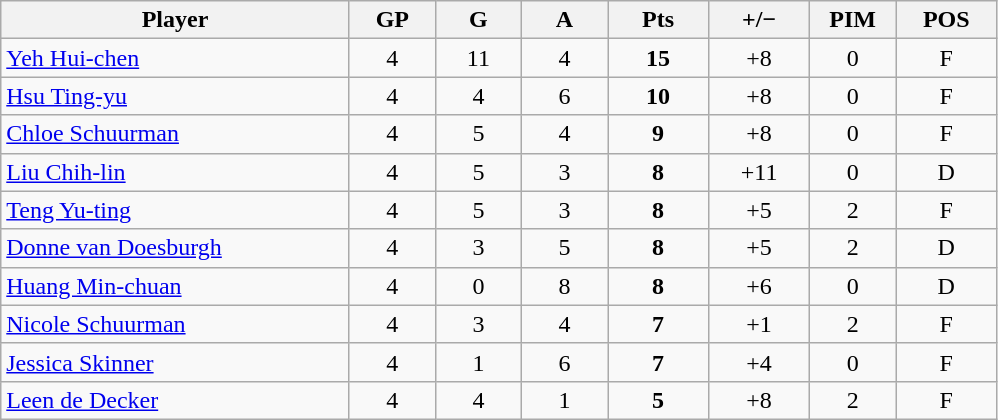<table class="wikitable sortable" style="text-align:center;">
<tr>
<th style="width:225px;">Player</th>
<th style="width:50px;">GP</th>
<th style="width:50px;">G</th>
<th style="width:50px;">A</th>
<th style="width:60px;">Pts</th>
<th style="width:60px;">+/−</th>
<th style="width:50px;">PIM</th>
<th style="width:60px;">POS</th>
</tr>
<tr>
<td style="text-align:left;"> <a href='#'>Yeh Hui-chen</a></td>
<td>4</td>
<td>11</td>
<td>4</td>
<td><strong>15</strong></td>
<td>+8</td>
<td>0</td>
<td>F</td>
</tr>
<tr>
<td style="text-align:left;"> <a href='#'>Hsu Ting-yu</a></td>
<td>4</td>
<td>4</td>
<td>6</td>
<td><strong>10</strong></td>
<td>+8</td>
<td>0</td>
<td>F</td>
</tr>
<tr>
<td style="text-align:left;"> <a href='#'>Chloe Schuurman</a></td>
<td>4</td>
<td>5</td>
<td>4</td>
<td><strong>9</strong></td>
<td>+8</td>
<td>0</td>
<td>F</td>
</tr>
<tr>
<td style="text-align:left;"> <a href='#'>Liu Chih-lin</a></td>
<td>4</td>
<td>5</td>
<td>3</td>
<td><strong>8</strong></td>
<td>+11</td>
<td>0</td>
<td>D</td>
</tr>
<tr>
<td style="text-align:left;"> <a href='#'>Teng Yu-ting</a></td>
<td>4</td>
<td>5</td>
<td>3</td>
<td><strong>8</strong></td>
<td>+5</td>
<td>2</td>
<td>F</td>
</tr>
<tr>
<td style="text-align:left;"> <a href='#'>Donne van Doesburgh</a></td>
<td>4</td>
<td>3</td>
<td>5</td>
<td><strong>8</strong></td>
<td>+5</td>
<td>2</td>
<td>D</td>
</tr>
<tr>
<td style="text-align:left;"> <a href='#'>Huang Min-chuan</a></td>
<td>4</td>
<td>0</td>
<td>8</td>
<td><strong>8</strong></td>
<td>+6</td>
<td>0</td>
<td>D</td>
</tr>
<tr>
<td style="text-align:left;"> <a href='#'>Nicole Schuurman</a></td>
<td>4</td>
<td>3</td>
<td>4</td>
<td><strong>7</strong></td>
<td>+1</td>
<td>2</td>
<td>F</td>
</tr>
<tr>
<td style="text-align:left;"> <a href='#'>Jessica Skinner</a></td>
<td>4</td>
<td>1</td>
<td>6</td>
<td><strong>7</strong></td>
<td>+4</td>
<td>0</td>
<td>F</td>
</tr>
<tr>
<td style="text-align:left;"> <a href='#'>Leen de Decker</a></td>
<td>4</td>
<td>4</td>
<td>1</td>
<td><strong>5</strong></td>
<td>+8</td>
<td>2</td>
<td>F</td>
</tr>
</table>
